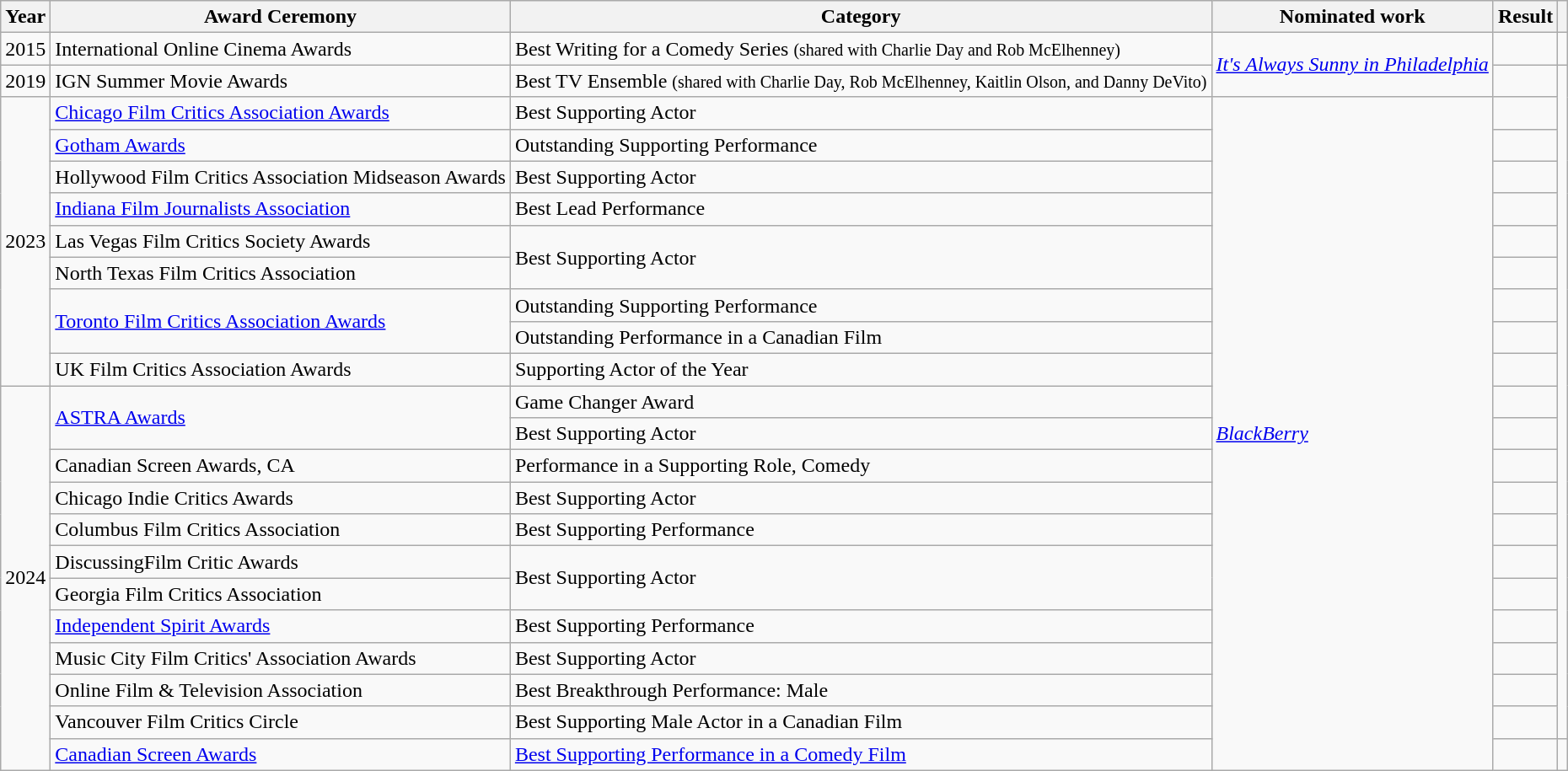<table class="wikitable sortable">
<tr>
<th>Year</th>
<th>Award Ceremony</th>
<th>Category</th>
<th>Nominated work</th>
<th>Result</th>
<th class="unsortable"></th>
</tr>
<tr>
<td>2015</td>
<td>International Online Cinema Awards</td>
<td>Best Writing for a Comedy Series <small>(shared with Charlie Day and Rob McElhenney)</small></td>
<td rowspan="2"><em><a href='#'>It's Always Sunny in Philadelphia</a></em></td>
<td></td>
<td></td>
</tr>
<tr>
<td>2019</td>
<td>IGN Summer Movie Awards</td>
<td>Best TV Ensemble <small>(shared with Charlie Day, Rob McElhenney, Kaitlin Olson, and Danny DeVito)</small></td>
<td></td>
</tr>
<tr>
<td rowspan="9">2023</td>
<td><a href='#'>Chicago Film Critics Association Awards</a></td>
<td>Best Supporting Actor</td>
<td rowspan="21"><em><a href='#'>BlackBerry</a></em></td>
<td></td>
</tr>
<tr>
<td><a href='#'>Gotham Awards</a></td>
<td>Outstanding Supporting Performance</td>
<td></td>
</tr>
<tr>
<td>Hollywood Film Critics Association Midseason Awards</td>
<td>Best Supporting Actor</td>
<td></td>
</tr>
<tr>
<td><a href='#'>Indiana Film Journalists Association</a></td>
<td>Best Lead Performance</td>
<td></td>
</tr>
<tr>
<td>Las Vegas Film Critics Society Awards</td>
<td rowspan="2">Best Supporting Actor</td>
<td></td>
</tr>
<tr>
<td>North Texas Film Critics Association</td>
<td></td>
</tr>
<tr>
<td rowspan="2"><a href='#'>Toronto Film Critics Association Awards</a></td>
<td>Outstanding Supporting Performance</td>
<td></td>
</tr>
<tr>
<td>Outstanding Performance in a Canadian Film</td>
<td></td>
</tr>
<tr>
<td>UK Film Critics Association Awards</td>
<td>Supporting Actor of the Year</td>
<td></td>
</tr>
<tr>
<td rowspan="12">2024</td>
<td rowspan="2"><a href='#'>ASTRA Awards</a></td>
<td>Game Changer Award</td>
<td></td>
</tr>
<tr>
<td>Best Supporting Actor</td>
<td></td>
</tr>
<tr>
<td>Canadian Screen Awards, CA</td>
<td>Performance in a Supporting Role, Comedy</td>
<td></td>
</tr>
<tr>
<td>Chicago Indie Critics Awards</td>
<td>Best Supporting Actor</td>
<td></td>
</tr>
<tr>
<td>Columbus Film Critics Association</td>
<td>Best Supporting Performance</td>
<td></td>
</tr>
<tr>
<td>DiscussingFilm Critic Awards</td>
<td rowspan="2">Best Supporting Actor</td>
<td></td>
</tr>
<tr>
<td>Georgia Film Critics Association</td>
<td></td>
</tr>
<tr>
<td><a href='#'>Independent Spirit Awards</a></td>
<td>Best Supporting Performance</td>
<td></td>
</tr>
<tr>
<td>Music City Film Critics' Association Awards</td>
<td>Best Supporting Actor</td>
<td></td>
</tr>
<tr>
<td>Online Film & Television Association</td>
<td>Best Breakthrough Performance: Male</td>
<td></td>
</tr>
<tr>
<td>Vancouver Film Critics Circle</td>
<td>Best Supporting Male Actor in a Canadian Film</td>
<td></td>
</tr>
<tr>
<td><a href='#'>Canadian Screen Awards</a></td>
<td><a href='#'>Best Supporting Performance in a Comedy Film</a></td>
<td></td>
<td></td>
</tr>
</table>
